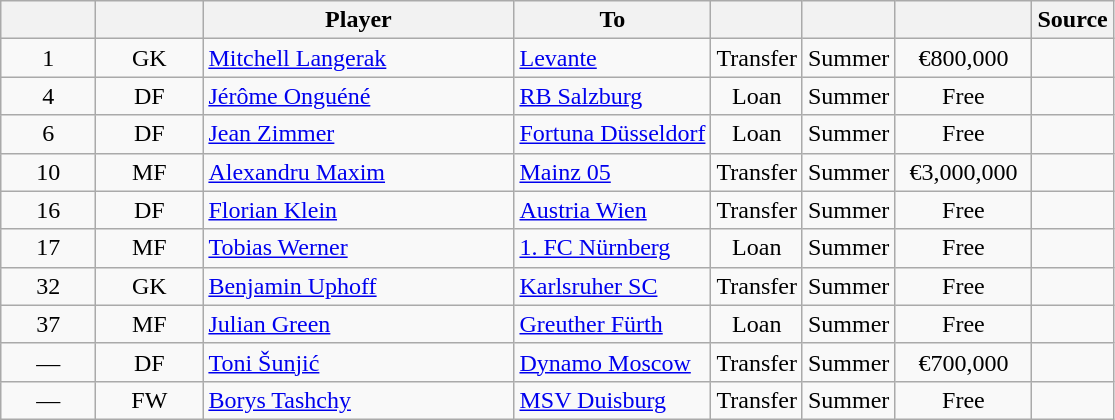<table class="wikitable" style="text-align:center;">
<tr>
<th style="width:56px;"></th>
<th style="width:64px;"></th>
<th style="width:200px;">Player</th>
<th>To</th>
<th></th>
<th></th>
<th style="width:84px;"></th>
<th>Source</th>
</tr>
<tr>
<td>1</td>
<td>GK</td>
<td align="left"> <a href='#'>Mitchell Langerak</a></td>
<td style="text-align:left"> <a href='#'>Levante</a></td>
<td>Transfer</td>
<td>Summer</td>
<td>€800,000</td>
<td></td>
</tr>
<tr>
<td>4</td>
<td>DF</td>
<td align="left"> <a href='#'>Jérôme Onguéné</a></td>
<td style="text-align:left"> <a href='#'>RB Salzburg</a></td>
<td>Loan</td>
<td>Summer</td>
<td>Free</td>
<td></td>
</tr>
<tr>
<td>6</td>
<td>DF</td>
<td align="left"> <a href='#'>Jean Zimmer</a></td>
<td style="text-align:left"><a href='#'>Fortuna Düsseldorf</a></td>
<td>Loan</td>
<td>Summer</td>
<td>Free</td>
<td></td>
</tr>
<tr>
<td>10</td>
<td>MF</td>
<td align="left"> <a href='#'>Alexandru Maxim</a></td>
<td style="text-align:left"><a href='#'>Mainz 05</a></td>
<td>Transfer</td>
<td>Summer</td>
<td>€3,000,000</td>
<td></td>
</tr>
<tr>
<td>16</td>
<td>DF</td>
<td align="left"> <a href='#'>Florian Klein</a></td>
<td style="text-align:left"> <a href='#'>Austria Wien</a></td>
<td>Transfer</td>
<td>Summer</td>
<td>Free</td>
<td></td>
</tr>
<tr>
<td>17</td>
<td>MF</td>
<td align="left"> <a href='#'>Tobias Werner</a></td>
<td style="text-align:left"><a href='#'>1. FC Nürnberg</a></td>
<td>Loan</td>
<td>Summer</td>
<td>Free</td>
<td></td>
</tr>
<tr>
<td>32</td>
<td>GK</td>
<td align="left"> <a href='#'>Benjamin Uphoff</a></td>
<td style="text-align:left"><a href='#'>Karlsruher SC</a></td>
<td>Transfer</td>
<td>Summer</td>
<td>Free</td>
<td></td>
</tr>
<tr>
<td>37</td>
<td>MF</td>
<td align="left"> <a href='#'>Julian Green</a></td>
<td style="text-align:left"><a href='#'>Greuther Fürth</a></td>
<td>Loan</td>
<td>Summer</td>
<td>Free</td>
<td></td>
</tr>
<tr>
<td>—</td>
<td>DF</td>
<td align="left"> <a href='#'>Toni Šunjić</a></td>
<td style="text-align:left"> <a href='#'>Dynamo Moscow</a></td>
<td>Transfer</td>
<td>Summer</td>
<td>€700,000</td>
<td></td>
</tr>
<tr>
<td>—</td>
<td>FW</td>
<td align="left"> <a href='#'>Borys Tashchy</a></td>
<td style="text-align:left"><a href='#'>MSV Duisburg</a></td>
<td>Transfer</td>
<td>Summer</td>
<td>Free</td>
<td></td>
</tr>
</table>
